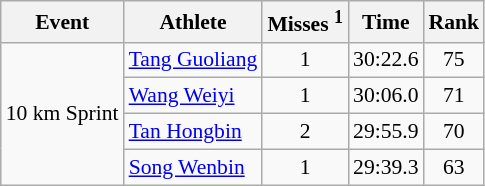<table class="wikitable" style="font-size:90%">
<tr>
<th>Event</th>
<th>Athlete</th>
<th>Misses <sup>1</sup></th>
<th>Time</th>
<th>Rank</th>
</tr>
<tr>
<td rowspan="4">10 km Sprint</td>
<td><a href='#'>Tang Guoliang</a></td>
<td align="center">1</td>
<td align="center">30:22.6</td>
<td align="center">75</td>
</tr>
<tr>
<td><a href='#'>Wang Weiyi</a></td>
<td align="center">1</td>
<td align="center">30:06.0</td>
<td align="center">71</td>
</tr>
<tr>
<td><a href='#'>Tan Hongbin</a></td>
<td align="center">2</td>
<td align="center">29:55.9</td>
<td align="center">70</td>
</tr>
<tr>
<td><a href='#'>Song Wenbin</a></td>
<td align="center">1</td>
<td align="center">29:39.3</td>
<td align="center">63</td>
</tr>
</table>
